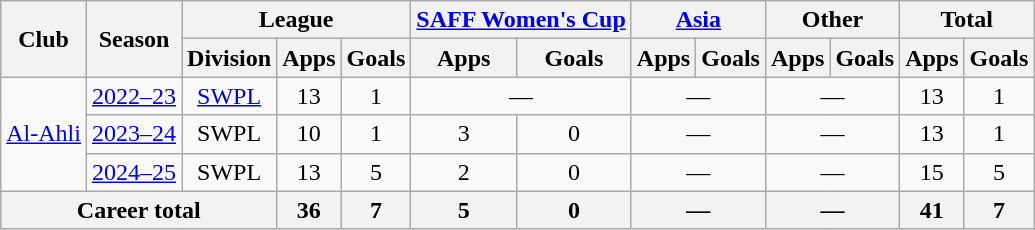<table class="wikitable" style="text-align: center">
<tr>
<th rowspan="2">Club</th>
<th rowspan="2">Season</th>
<th colspan="3">League</th>
<th colspan="2"><a href='#'>SAFF Women's Cup</a></th>
<th colspan="2"><a href='#'>Asia</a></th>
<th colspan="2">Other</th>
<th colspan="2">Total</th>
</tr>
<tr>
<th>Division</th>
<th>Apps</th>
<th>Goals</th>
<th>Apps</th>
<th>Goals</th>
<th>Apps</th>
<th>Goals</th>
<th>Apps</th>
<th>Goals</th>
<th>Apps</th>
<th>Goals</th>
</tr>
<tr>
<td rowspan=3><a href='#'>Al-Ahli</a></td>
<td><a href='#'>2022–23</a></td>
<td><a href='#'>SWPL</a></td>
<td>13</td>
<td>1</td>
<td colspan="2">—</td>
<td colspan="2">—</td>
<td colspan="2">—</td>
<td>13</td>
<td>1</td>
</tr>
<tr>
<td><a href='#'>2023–24</a></td>
<td>SWPL</td>
<td>10</td>
<td>1</td>
<td>3</td>
<td>0</td>
<td colspan="2">—</td>
<td colspan="2">—</td>
<td>13</td>
<td>1</td>
</tr>
<tr>
<td><a href='#'>2024–25</a></td>
<td>SWPL</td>
<td>13</td>
<td>5</td>
<td>2</td>
<td>0</td>
<td colspan="2">—</td>
<td colspan="2">—</td>
<td>15</td>
<td>5</td>
</tr>
<tr>
<th colspan="3">Career total</th>
<th>36</th>
<th>7</th>
<th>5</th>
<th>0</th>
<th colspan="2">—</th>
<th colspan="2">—</th>
<th>41</th>
<th>7</th>
</tr>
</table>
